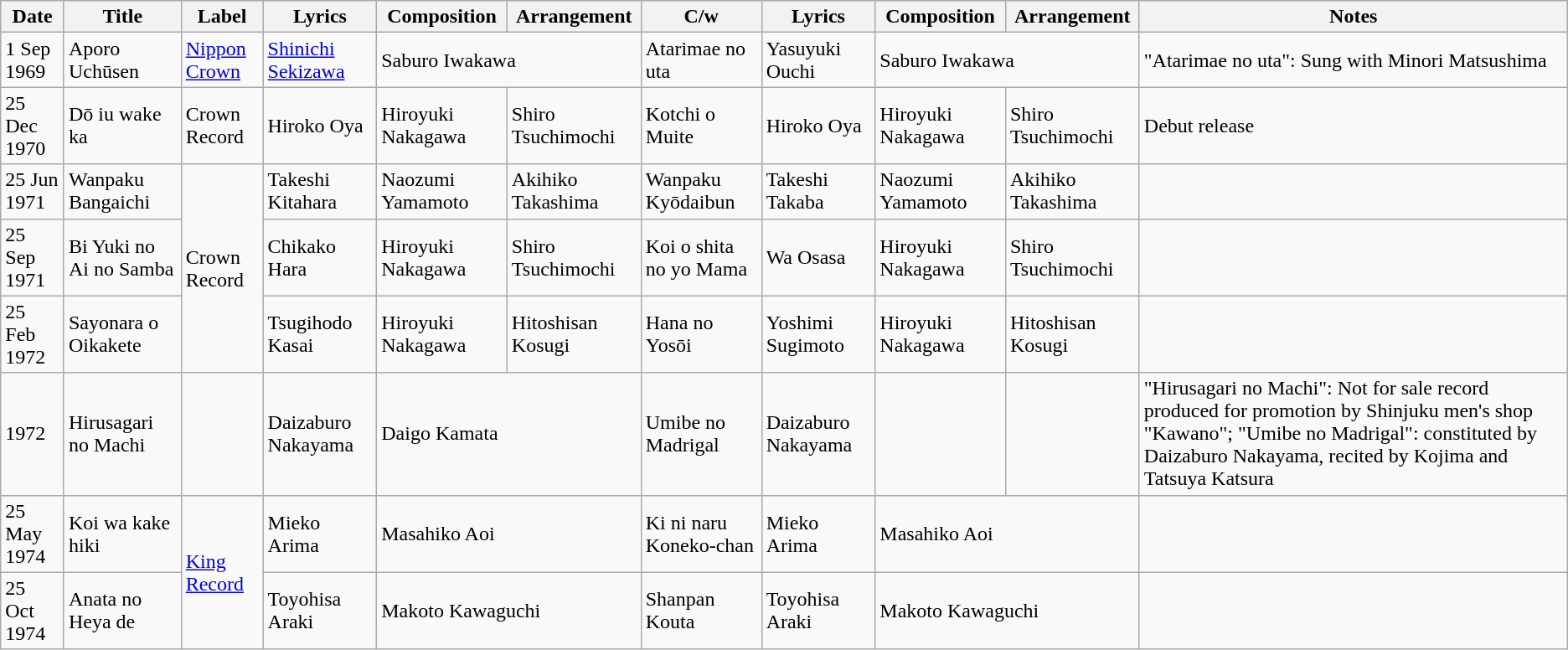<table class="wikitable">
<tr>
<th>Date</th>
<th>Title</th>
<th>Label</th>
<th>Lyrics</th>
<th>Composition</th>
<th>Arrangement</th>
<th>C/w</th>
<th>Lyrics</th>
<th>Composition</th>
<th>Arrangement</th>
<th>Notes</th>
</tr>
<tr>
<td>1 Sep 1969</td>
<td>Aporo Uchūsen</td>
<td><a href='#'>Nippon Crown</a></td>
<td><a href='#'>Shinichi Sekizawa</a></td>
<td colspan="2">Saburo Iwakawa</td>
<td>Atarimae no uta</td>
<td>Yasuyuki Ouchi</td>
<td colspan="2">Saburo Iwakawa</td>
<td>"Atarimae no uta": Sung with Minori Matsushima</td>
</tr>
<tr>
<td>25 Dec 1970</td>
<td>Dō iu wake ka</td>
<td>Crown Record</td>
<td>Hiroko Oya</td>
<td>Hiroyuki Nakagawa</td>
<td>Shiro Tsuchimochi</td>
<td>Kotchi o Muite</td>
<td>Hiroko Oya</td>
<td>Hiroyuki Nakagawa</td>
<td>Shiro Tsuchimochi</td>
<td>Debut release</td>
</tr>
<tr>
<td>25 Jun 1971</td>
<td>Wanpaku Bangaichi</td>
<td rowspan="3">Crown Record</td>
<td>Takeshi Kitahara</td>
<td>Naozumi Yamamoto</td>
<td>Akihiko Takashima</td>
<td>Wanpaku Kyōdaibun</td>
<td>Takeshi Takaba</td>
<td>Naozumi Yamamoto</td>
<td>Akihiko Takashima</td>
<td></td>
</tr>
<tr>
<td>25 Sep 1971</td>
<td>Bi Yuki no Ai no Samba</td>
<td>Chikako Hara</td>
<td>Hiroyuki Nakagawa</td>
<td>Shiro Tsuchimochi</td>
<td>Koi o shita no yo Mama</td>
<td>Wa Osasa</td>
<td>Hiroyuki Nakagawa</td>
<td>Shiro Tsuchimochi</td>
<td></td>
</tr>
<tr>
<td>25 Feb 1972</td>
<td>Sayonara o Oikakete</td>
<td>Tsugihodo Kasai</td>
<td>Hiroyuki Nakagawa</td>
<td>Hitoshisan Kosugi</td>
<td>Hana no Yosōi</td>
<td>Yoshimi Sugimoto</td>
<td>Hiroyuki Nakagawa</td>
<td>Hitoshisan Kosugi</td>
<td></td>
</tr>
<tr>
<td>1972</td>
<td>Hirusagari no Machi</td>
<td></td>
<td>Daizaburo Nakayama</td>
<td colspan="2">Daigo Kamata</td>
<td>Umibe no Madrigal</td>
<td>Daizaburo Nakayama</td>
<td></td>
<td></td>
<td>"Hirusagari no Machi": Not for sale record produced for promotion by Shinjuku men's shop "Kawano"; "Umibe no Madrigal": constituted by Daizaburo Nakayama, recited by Kojima and Tatsuya Katsura</td>
</tr>
<tr>
<td>25 May 1974</td>
<td>Koi wa kake hiki</td>
<td rowspan="2"><a href='#'>King Record</a></td>
<td>Mieko Arima</td>
<td colspan="2">Masahiko Aoi</td>
<td>Ki ni naru Koneko-chan</td>
<td>Mieko Arima</td>
<td colspan="2">Masahiko Aoi</td>
<td></td>
</tr>
<tr>
<td>25 Oct 1974</td>
<td>Anata no Heya de</td>
<td>Toyohisa Araki</td>
<td colspan="2">Makoto Kawaguchi</td>
<td>Shanpan Kouta</td>
<td>Toyohisa Araki</td>
<td colspan="2">Makoto Kawaguchi</td>
<td></td>
</tr>
</table>
